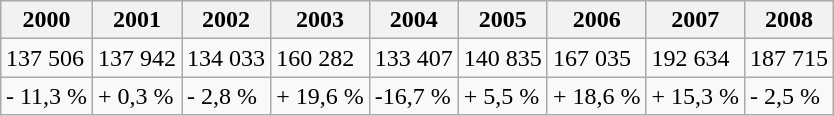<table class="wikitable" style="margin:1em auto;">
<tr>
<th>2000</th>
<th>2001</th>
<th>2002</th>
<th>2003</th>
<th>2004</th>
<th>2005</th>
<th>2006</th>
<th>2007</th>
<th>2008</th>
</tr>
<tr>
<td>137 506</td>
<td>137 942</td>
<td>134 033</td>
<td>160 282</td>
<td>133 407</td>
<td>140 835</td>
<td>167 035</td>
<td>192 634</td>
<td>187 715</td>
</tr>
<tr>
<td>- 11,3 %</td>
<td>+ 0,3 %</td>
<td>- 2,8 %</td>
<td>+ 19,6 %</td>
<td>-16,7 %</td>
<td>+ 5,5 %</td>
<td>+ 18,6 %</td>
<td>+ 15,3 %</td>
<td>- 2,5 %</td>
</tr>
</table>
